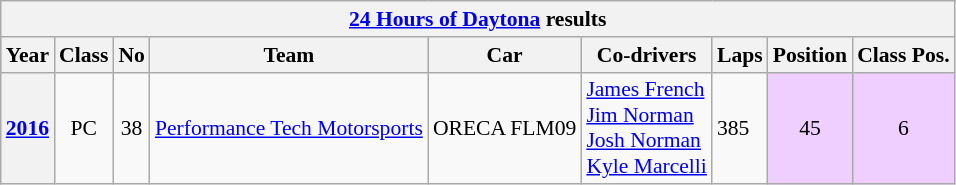<table class="wikitable" style="font-size:90%">
<tr>
<th colspan=45><a href='#'>24 Hours of Daytona</a> results</th>
</tr>
<tr style="background:#abbbdd;">
<th>Year</th>
<th>Class</th>
<th>No</th>
<th>Team</th>
<th>Car</th>
<th>Co-drivers</th>
<th>Laps</th>
<th>Position</th>
<th>Class Pos.</th>
</tr>
<tr>
<th><a href='#'>2016</a></th>
<td align=center>PC</td>
<td align=center>38</td>
<td> <a href='#'>Performance Tech Motorsports</a></td>
<td>ORECA FLM09</td>
<td> <a href='#'>James French</a><br> <a href='#'>Jim Norman</a><br> <a href='#'>Josh Norman</a><br> <a href='#'>Kyle Marcelli</a></td>
<td>385</td>
<td style="background:#EFCFFF;" align=center>45 </td>
<td style="background:#EFCFFF;" align=center>6 </td>
</tr>
</table>
